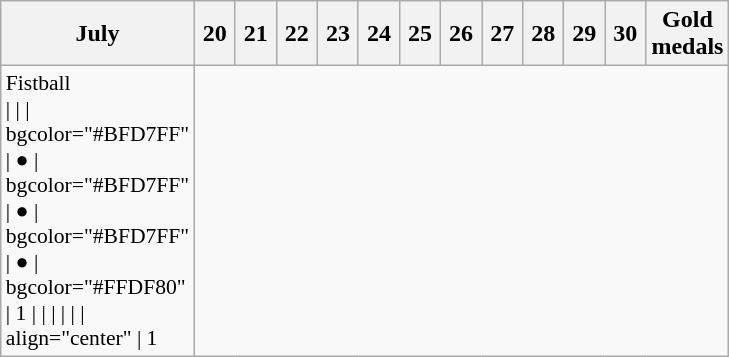<table class="wikitable">
<tr>
<th width=100px>July</th>
<th width=20px>20</th>
<th width=20px>21</th>
<th width=20px>22</th>
<th width=20px>23</th>
<th width=20px>24</th>
<th width=20px>25</th>
<th width=20px>26</th>
<th width=20px>27</th>
<th width=20px>28</th>
<th width=20px>29</th>
<th width=20px>30</th>
<th width=25px>Gold medals</th>
</tr>
<tr style="font-size:90%" style="text-align:center;">
<td align="left">Fistball<br>|
| 
| bgcolor="#BFD7FF" | ●
| bgcolor="#BFD7FF" | ●
| bgcolor="#BFD7FF" | ●
| bgcolor="#FFDF80" | 1
|
|
|
|
|
| align="center" | 1</td>
</tr>
</table>
